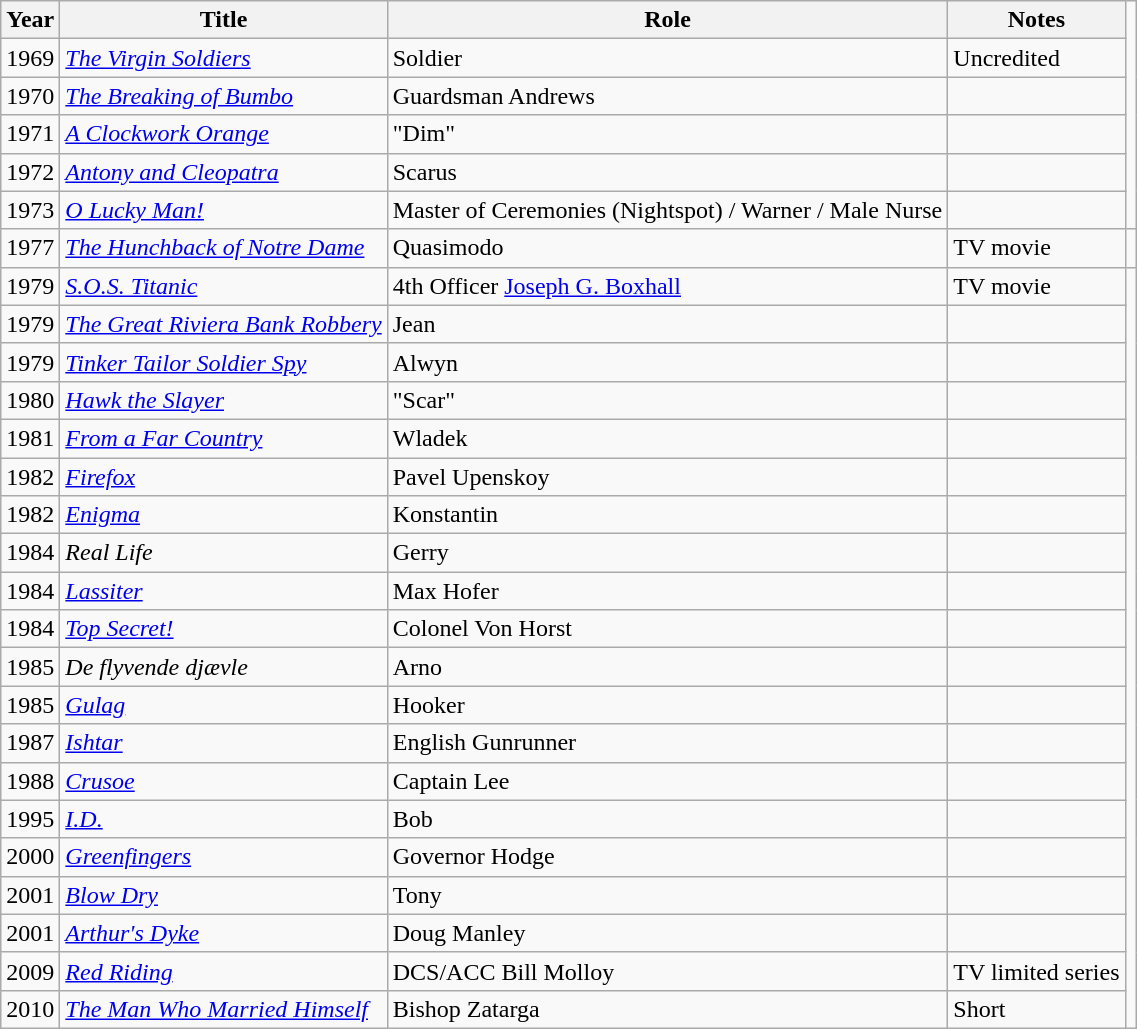<table class="wikitable">
<tr>
<th>Year</th>
<th>Title</th>
<th>Role</th>
<th>Notes</th>
</tr>
<tr>
<td>1969</td>
<td><em><a href='#'>The Virgin Soldiers</a></em></td>
<td>Soldier</td>
<td>Uncredited</td>
</tr>
<tr>
<td>1970</td>
<td><em><a href='#'>The Breaking of Bumbo</a></em></td>
<td>Guardsman Andrews</td>
<td></td>
</tr>
<tr>
<td>1971</td>
<td><em><a href='#'>A Clockwork Orange</a></em></td>
<td>"Dim"</td>
<td></td>
</tr>
<tr>
<td>1972</td>
<td><em><a href='#'>Antony and Cleopatra</a></em></td>
<td>Scarus</td>
<td></td>
</tr>
<tr>
<td>1973</td>
<td><em><a href='#'>O Lucky Man!</a></em></td>
<td>Master of Ceremonies (Nightspot) / Warner / Male Nurse</td>
<td></td>
</tr>
<tr>
<td>1977</td>
<td><em><a href='#'>The Hunchback of Notre Dame</a></em></td>
<td>Quasimodo</td>
<td>TV movie</td>
<td></td>
</tr>
<tr>
<td>1979</td>
<td><em><a href='#'>S.O.S. Titanic</a></em></td>
<td>4th Officer <a href='#'>Joseph G. Boxhall</a></td>
<td>TV movie</td>
</tr>
<tr>
<td>1979</td>
<td><em><a href='#'>The Great Riviera Bank Robbery</a></em></td>
<td>Jean</td>
<td></td>
</tr>
<tr>
<td>1979</td>
<td><em><a href='#'>Tinker Tailor Soldier Spy</a></em></td>
<td>Alwyn</td>
<td></td>
</tr>
<tr>
<td>1980</td>
<td><em><a href='#'>Hawk the Slayer</a></em></td>
<td>"Scar"</td>
<td></td>
</tr>
<tr>
<td>1981</td>
<td><em><a href='#'>From a Far Country</a></em></td>
<td>Wladek</td>
<td></td>
</tr>
<tr>
<td>1982</td>
<td><em><a href='#'>Firefox</a></em></td>
<td>Pavel Upenskoy</td>
<td></td>
</tr>
<tr>
<td>1982</td>
<td><em><a href='#'>Enigma</a></em></td>
<td>Konstantin</td>
<td></td>
</tr>
<tr>
<td>1984</td>
<td><em>Real Life</em></td>
<td>Gerry</td>
<td></td>
</tr>
<tr>
<td>1984</td>
<td><em><a href='#'>Lassiter</a></em></td>
<td>Max Hofer</td>
<td></td>
</tr>
<tr>
<td>1984</td>
<td><em><a href='#'>Top Secret!</a></em></td>
<td>Colonel Von Horst</td>
<td></td>
</tr>
<tr>
<td>1985</td>
<td><em>De flyvende djævle</em></td>
<td>Arno</td>
<td></td>
</tr>
<tr>
<td>1985</td>
<td><em><a href='#'>Gulag</a></em></td>
<td>Hooker</td>
<td></td>
</tr>
<tr>
<td>1987</td>
<td><em><a href='#'>Ishtar</a></em></td>
<td>English Gunrunner</td>
<td></td>
</tr>
<tr>
<td>1988</td>
<td><em><a href='#'>Crusoe</a></em></td>
<td>Captain Lee</td>
<td></td>
</tr>
<tr>
<td>1995</td>
<td><em><a href='#'>I.D.</a></em></td>
<td>Bob</td>
<td></td>
</tr>
<tr>
<td>2000</td>
<td><em><a href='#'>Greenfingers</a></em></td>
<td>Governor Hodge</td>
<td></td>
</tr>
<tr>
<td>2001</td>
<td><em><a href='#'>Blow Dry</a></em></td>
<td>Tony</td>
<td></td>
</tr>
<tr>
<td>2001</td>
<td><em><a href='#'>Arthur's Dyke</a></em></td>
<td>Doug Manley</td>
<td></td>
</tr>
<tr>
<td>2009</td>
<td><em><a href='#'>Red Riding</a></em></td>
<td>DCS/ACC Bill Molloy</td>
<td>TV limited series</td>
</tr>
<tr>
<td>2010</td>
<td><em><a href='#'>The Man Who Married Himself</a></em></td>
<td>Bishop Zatarga</td>
<td>Short</td>
</tr>
</table>
